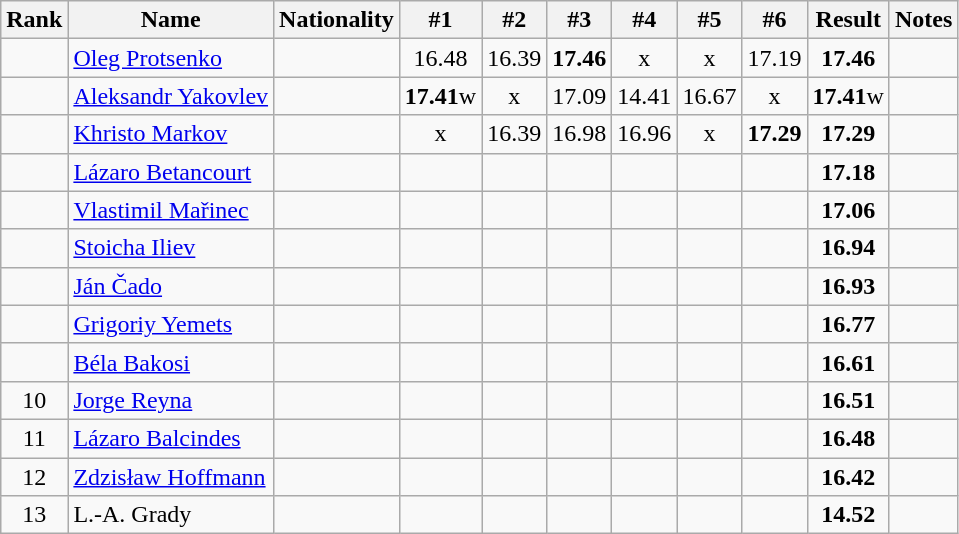<table class="wikitable sortable" style="text-align:center">
<tr>
<th>Rank</th>
<th>Name</th>
<th>Nationality</th>
<th>#1</th>
<th>#2</th>
<th>#3</th>
<th>#4</th>
<th>#5</th>
<th>#6</th>
<th>Result</th>
<th>Notes</th>
</tr>
<tr>
<td></td>
<td align="left"><a href='#'>Oleg Protsenko</a></td>
<td align=left></td>
<td>16.48</td>
<td>16.39</td>
<td><strong>17.46</strong></td>
<td>x</td>
<td>x</td>
<td>17.19</td>
<td><strong>17.46</strong></td>
<td></td>
</tr>
<tr>
<td></td>
<td align="left"><a href='#'>Aleksandr Yakovlev</a></td>
<td align=left></td>
<td><strong>17.41</strong>w</td>
<td>x</td>
<td>17.09</td>
<td>14.41</td>
<td>16.67</td>
<td>x</td>
<td><strong>17.41</strong>w</td>
<td></td>
</tr>
<tr>
<td></td>
<td align="left"><a href='#'>Khristo Markov</a></td>
<td align=left></td>
<td>x</td>
<td>16.39</td>
<td>16.98</td>
<td>16.96</td>
<td>x</td>
<td><strong>17.29</strong></td>
<td><strong>17.29</strong></td>
<td></td>
</tr>
<tr>
<td></td>
<td align="left"><a href='#'>Lázaro Betancourt</a></td>
<td align=left></td>
<td></td>
<td></td>
<td></td>
<td></td>
<td></td>
<td></td>
<td><strong>17.18</strong></td>
<td></td>
</tr>
<tr>
<td></td>
<td align="left"><a href='#'>Vlastimil Mařinec</a></td>
<td align=left></td>
<td></td>
<td></td>
<td></td>
<td></td>
<td></td>
<td></td>
<td><strong>17.06</strong></td>
<td></td>
</tr>
<tr>
<td></td>
<td align="left"><a href='#'>Stoicha Iliev</a></td>
<td align=left></td>
<td></td>
<td></td>
<td></td>
<td></td>
<td></td>
<td></td>
<td><strong>16.94</strong></td>
<td></td>
</tr>
<tr>
<td></td>
<td align="left"><a href='#'>Ján Čado</a></td>
<td align=left></td>
<td></td>
<td></td>
<td></td>
<td></td>
<td></td>
<td></td>
<td><strong>16.93</strong></td>
<td></td>
</tr>
<tr>
<td></td>
<td align="left"><a href='#'>Grigoriy Yemets</a></td>
<td align=left></td>
<td></td>
<td></td>
<td></td>
<td></td>
<td></td>
<td></td>
<td><strong>16.77</strong></td>
<td></td>
</tr>
<tr>
<td></td>
<td align="left"><a href='#'>Béla Bakosi</a></td>
<td align=left></td>
<td></td>
<td></td>
<td></td>
<td></td>
<td></td>
<td></td>
<td><strong>16.61</strong></td>
<td></td>
</tr>
<tr>
<td>10</td>
<td align="left"><a href='#'>Jorge Reyna</a></td>
<td align=left></td>
<td></td>
<td></td>
<td></td>
<td></td>
<td></td>
<td></td>
<td><strong>16.51</strong></td>
<td></td>
</tr>
<tr>
<td>11</td>
<td align="left"><a href='#'>Lázaro Balcindes</a></td>
<td align=left></td>
<td></td>
<td></td>
<td></td>
<td></td>
<td></td>
<td></td>
<td><strong>16.48</strong></td>
<td></td>
</tr>
<tr>
<td>12</td>
<td align="left"><a href='#'>Zdzisław Hoffmann</a></td>
<td align=left></td>
<td></td>
<td></td>
<td></td>
<td></td>
<td></td>
<td></td>
<td><strong>16.42</strong></td>
<td></td>
</tr>
<tr>
<td>13</td>
<td align="left">L.-A. Grady</td>
<td align=left></td>
<td></td>
<td></td>
<td></td>
<td></td>
<td></td>
<td></td>
<td><strong>14.52</strong></td>
<td></td>
</tr>
</table>
